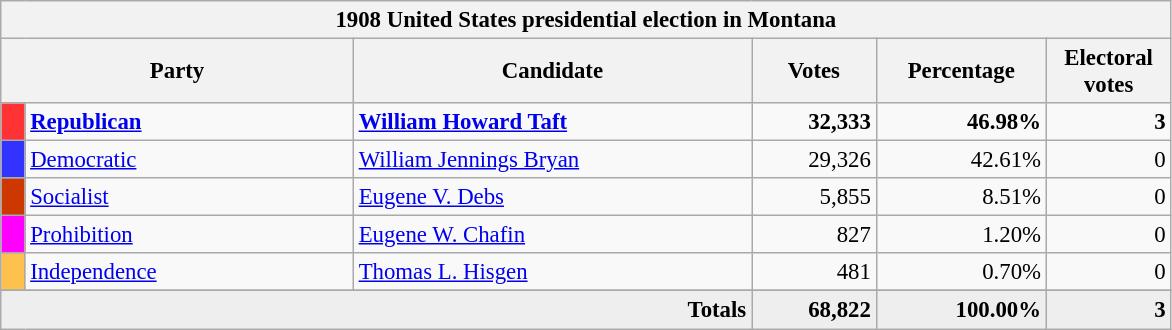<table class="wikitable" style="font-size: 95%;">
<tr>
<th colspan="6">1908 United States presidential election in Montana</th>
</tr>
<tr>
<th colspan="2" style="width: 15em">Party</th>
<th style="width: 17em">Candidate</th>
<th style="width: 5em">Votes</th>
<th style="width: 7em">Percentage</th>
<th style="width: 5em">Electoral votes</th>
</tr>
<tr>
<th style="background-color:#FF3333; width: 3px"></th>
<td style="width: 130px"><strong><a href='#'>Republican</a></strong></td>
<td><strong><a href='#'>William Howard Taft</a></strong></td>
<td align="right"><strong>32,333</strong></td>
<td align="right"><strong>46.98%</strong></td>
<td align="right"><strong>3</strong></td>
</tr>
<tr>
<th style="background-color:#3333FF; width: 3px"></th>
<td style="width: 130px"><a href='#'>Democratic</a></td>
<td><a href='#'>William Jennings Bryan</a></td>
<td align="right">29,326</td>
<td align="right">42.61%</td>
<td align="right">0</td>
</tr>
<tr>
<th style="background-color:#CD3700; width: 3px"></th>
<td style="width: 130px"><a href='#'>Socialist</a></td>
<td><a href='#'>Eugene V. Debs</a></td>
<td align="right">5,855</td>
<td align="right">8.51%</td>
<td align="right">0</td>
</tr>
<tr>
<th style="background-color:#FF00FF; width: 3px"></th>
<td style="width: 130px"><a href='#'>Prohibition</a></td>
<td><a href='#'>Eugene W. Chafin</a></td>
<td align="right">827</td>
<td align="right">1.20%</td>
<td align="right">0</td>
</tr>
<tr>
<th style="background-color:#FFC14E; width: 3px"></th>
<td style="width: 130px"><a href='#'>Independence</a></td>
<td><a href='#'>Thomas L. Hisgen</a></td>
<td align="right">481</td>
<td align="right">0.70%</td>
<td align="right">0</td>
</tr>
<tr>
</tr>
<tr bgcolor="#EEEEEE">
<td colspan="3" align="right"><strong>Totals</strong></td>
<td align="right"><strong>68,822</strong></td>
<td align="right"><strong>100.00%</strong></td>
<td align="right"><strong>3</strong></td>
</tr>
</table>
